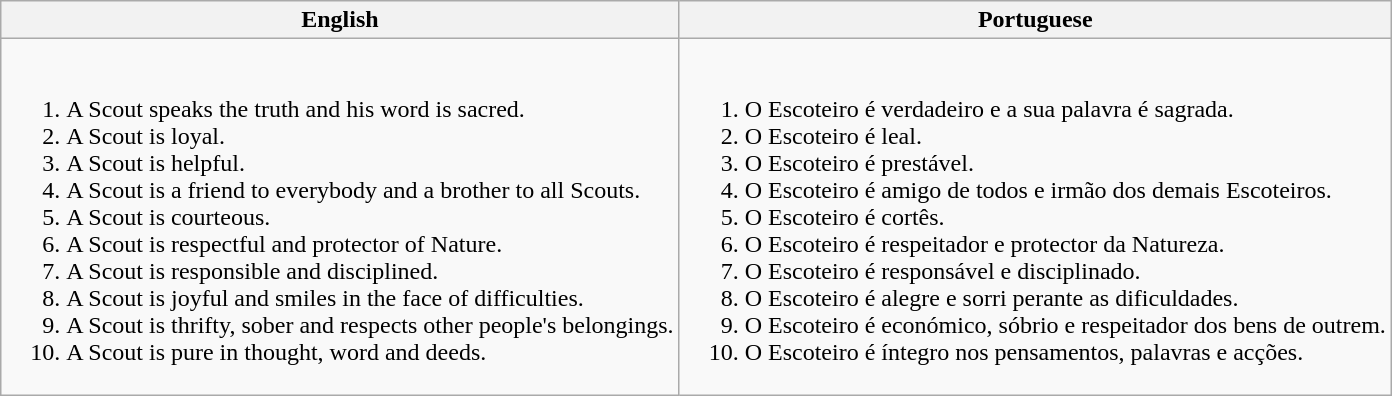<table class="wikitable">
<tr>
<th>English</th>
<th>Portuguese</th>
</tr>
<tr>
<td><br><ol><li>A Scout speaks the truth and his word is sacred.</li><li>A Scout is loyal.</li><li>A Scout is helpful.</li><li>A Scout is a friend to everybody and a brother to all Scouts.</li><li>A Scout is courteous.</li><li>A Scout is respectful and protector of Nature.</li><li>A Scout is responsible and disciplined.</li><li>A Scout is joyful and smiles in the face of difficulties.</li><li>A Scout is thrifty, sober and respects other people's belongings.</li><li>A Scout is pure in thought, word and deeds.</li></ol></td>
<td><br><ol><li>O Escoteiro é verdadeiro e a sua palavra é sagrada.</li><li>O Escoteiro é leal.</li><li>O Escoteiro é prestável.</li><li>O Escoteiro é amigo de todos e irmão dos demais Escoteiros.</li><li>O Escoteiro é cortês.</li><li>O Escoteiro é respeitador e protector da Natureza.</li><li>O Escoteiro é responsável e disciplinado.</li><li>O Escoteiro é alegre e sorri perante as dificuldades.</li><li>O Escoteiro é económico, sóbrio e respeitador dos bens de outrem.</li><li>O Escoteiro é íntegro nos pensamentos, palavras e acções.</li></ol></td>
</tr>
</table>
